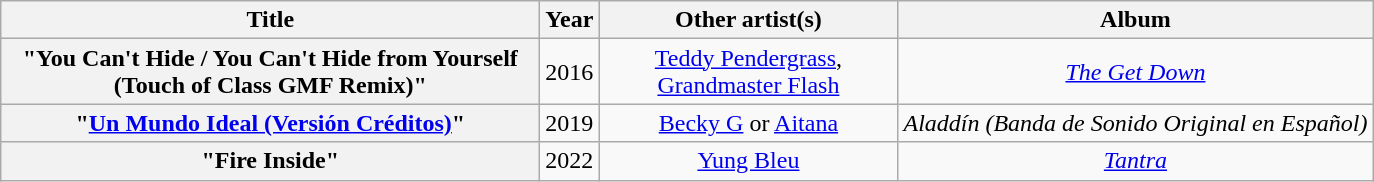<table class="wikitable plainrowheaders" style="text-align:center;">
<tr>
<th scope="col" style="width:22em;">Title</th>
<th scope="col">Year</th>
<th scope="col" style="width:12em;">Other artist(s)</th>
<th scope="col">Album</th>
</tr>
<tr>
<th scope="row">"You Can't Hide / You Can't Hide from Yourself (Touch of Class GMF Remix)"</th>
<td>2016</td>
<td><a href='#'>Teddy Pendergrass</a>, <a href='#'>Grandmaster Flash</a></td>
<td><em><a href='#'>The Get Down</a></em></td>
</tr>
<tr>
<th scope="row">"<a href='#'>Un Mundo Ideal (Versión Créditos)</a>"</th>
<td>2019</td>
<td><a href='#'>Becky G</a> or <a href='#'>Aitana</a></td>
<td><em>Aladdín (Banda de Sonido Original en Español)</em></td>
</tr>
<tr>
<th scope="row">"Fire Inside"</th>
<td>2022</td>
<td><a href='#'>Yung Bleu</a></td>
<td><em><a href='#'>Tantra</a></em></td>
</tr>
</table>
